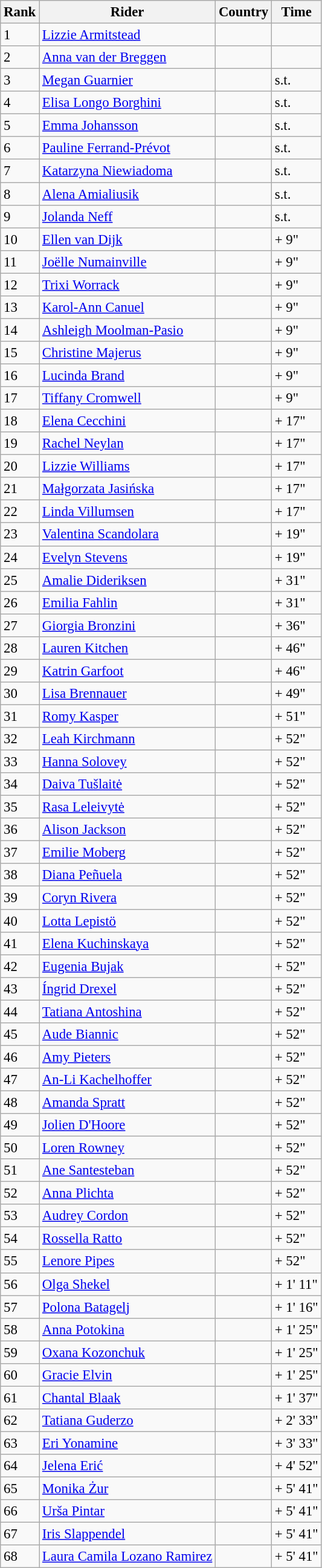<table class="wikitable" style="font-size:95%; text-align:left;">
<tr>
<th>Rank</th>
<th>Rider</th>
<th>Country</th>
<th>Time</th>
</tr>
<tr>
<td>1</td>
<td><a href='#'>Lizzie Armitstead</a></td>
<td></td>
<td></td>
</tr>
<tr>
<td>2</td>
<td><a href='#'>Anna van der Breggen</a></td>
<td></td>
<td></td>
</tr>
<tr>
<td>3</td>
<td><a href='#'>Megan Guarnier</a></td>
<td></td>
<td>s.t.</td>
</tr>
<tr>
<td>4</td>
<td><a href='#'>Elisa Longo Borghini</a></td>
<td></td>
<td>s.t.</td>
</tr>
<tr>
<td>5</td>
<td><a href='#'>Emma Johansson</a></td>
<td></td>
<td>s.t.</td>
</tr>
<tr>
<td>6</td>
<td><a href='#'>Pauline Ferrand-Prévot</a></td>
<td></td>
<td>s.t.</td>
</tr>
<tr>
<td>7</td>
<td><a href='#'>Katarzyna Niewiadoma</a></td>
<td></td>
<td>s.t.</td>
</tr>
<tr>
<td>8</td>
<td><a href='#'>Alena Amialiusik</a></td>
<td></td>
<td>s.t.</td>
</tr>
<tr>
<td>9</td>
<td><a href='#'>Jolanda Neff</a></td>
<td></td>
<td>s.t.</td>
</tr>
<tr>
<td>10</td>
<td><a href='#'>Ellen van Dijk</a></td>
<td></td>
<td>+ 9"</td>
</tr>
<tr>
<td>11</td>
<td><a href='#'>Joëlle Numainville</a></td>
<td></td>
<td>+ 9"</td>
</tr>
<tr>
<td>12</td>
<td><a href='#'>Trixi Worrack</a></td>
<td></td>
<td>+ 9"</td>
</tr>
<tr>
<td>13</td>
<td><a href='#'>Karol-Ann Canuel</a></td>
<td></td>
<td>+ 9"</td>
</tr>
<tr>
<td>14</td>
<td><a href='#'>Ashleigh Moolman-Pasio</a></td>
<td></td>
<td>+ 9"</td>
</tr>
<tr>
<td>15</td>
<td><a href='#'>Christine Majerus</a></td>
<td></td>
<td>+ 9"</td>
</tr>
<tr>
<td>16</td>
<td><a href='#'>Lucinda Brand</a></td>
<td></td>
<td>+ 9"</td>
</tr>
<tr>
<td>17</td>
<td><a href='#'>Tiffany Cromwell</a></td>
<td></td>
<td>+ 9"</td>
</tr>
<tr>
<td>18</td>
<td><a href='#'>Elena Cecchini</a></td>
<td></td>
<td>+ 17"</td>
</tr>
<tr>
<td>19</td>
<td><a href='#'>Rachel Neylan</a></td>
<td></td>
<td>+ 17"</td>
</tr>
<tr>
<td>20</td>
<td><a href='#'>Lizzie Williams</a></td>
<td></td>
<td>+ 17"</td>
</tr>
<tr>
<td>21</td>
<td><a href='#'>Małgorzata Jasińska</a></td>
<td></td>
<td>+ 17"</td>
</tr>
<tr>
<td>22</td>
<td><a href='#'>Linda Villumsen</a></td>
<td></td>
<td>+ 17"</td>
</tr>
<tr>
<td>23</td>
<td><a href='#'>Valentina Scandolara</a></td>
<td></td>
<td>+ 19"</td>
</tr>
<tr>
<td>24</td>
<td><a href='#'>Evelyn Stevens</a></td>
<td></td>
<td>+ 19"</td>
</tr>
<tr>
<td>25</td>
<td><a href='#'>Amalie Dideriksen</a></td>
<td></td>
<td>+ 31"</td>
</tr>
<tr>
<td>26</td>
<td><a href='#'>Emilia Fahlin</a></td>
<td></td>
<td>+ 31"</td>
</tr>
<tr>
<td>27</td>
<td><a href='#'>Giorgia Bronzini</a></td>
<td></td>
<td>+ 36"</td>
</tr>
<tr>
<td>28</td>
<td><a href='#'>Lauren Kitchen</a></td>
<td></td>
<td>+ 46"</td>
</tr>
<tr>
<td>29</td>
<td><a href='#'>Katrin Garfoot</a></td>
<td></td>
<td>+ 46"</td>
</tr>
<tr>
<td>30</td>
<td><a href='#'>Lisa Brennauer</a></td>
<td></td>
<td>+ 49"</td>
</tr>
<tr>
<td>31</td>
<td><a href='#'>Romy Kasper</a></td>
<td></td>
<td>+ 51"</td>
</tr>
<tr>
<td>32</td>
<td><a href='#'>Leah Kirchmann</a></td>
<td></td>
<td>+ 52"</td>
</tr>
<tr>
<td>33</td>
<td><a href='#'>Hanna Solovey</a></td>
<td></td>
<td>+ 52"</td>
</tr>
<tr>
<td>34</td>
<td><a href='#'>Daiva Tušlaitė</a></td>
<td></td>
<td>+ 52"</td>
</tr>
<tr>
<td>35</td>
<td><a href='#'>Rasa Leleivytė</a></td>
<td></td>
<td>+ 52"</td>
</tr>
<tr>
<td>36</td>
<td><a href='#'>Alison Jackson</a></td>
<td></td>
<td>+ 52"</td>
</tr>
<tr>
<td>37</td>
<td><a href='#'>Emilie Moberg</a></td>
<td></td>
<td>+ 52"</td>
</tr>
<tr>
<td>38</td>
<td><a href='#'>Diana Peñuela</a></td>
<td></td>
<td>+ 52"</td>
</tr>
<tr>
<td>39</td>
<td><a href='#'>Coryn Rivera</a></td>
<td></td>
<td>+ 52"</td>
</tr>
<tr>
<td>40</td>
<td><a href='#'>Lotta Lepistö</a></td>
<td></td>
<td>+ 52"</td>
</tr>
<tr>
<td>41</td>
<td><a href='#'>Elena Kuchinskaya</a></td>
<td></td>
<td>+ 52"</td>
</tr>
<tr>
<td>42</td>
<td><a href='#'>Eugenia Bujak</a></td>
<td></td>
<td>+ 52"</td>
</tr>
<tr>
<td>43</td>
<td><a href='#'>Íngrid Drexel</a></td>
<td></td>
<td>+ 52"</td>
</tr>
<tr>
<td>44</td>
<td><a href='#'>Tatiana Antoshina</a></td>
<td></td>
<td>+ 52"</td>
</tr>
<tr>
<td>45</td>
<td><a href='#'>Aude Biannic</a></td>
<td></td>
<td>+ 52"</td>
</tr>
<tr>
<td>46</td>
<td><a href='#'>Amy Pieters</a></td>
<td></td>
<td>+ 52"</td>
</tr>
<tr>
<td>47</td>
<td><a href='#'>An-Li Kachelhoffer</a></td>
<td></td>
<td>+ 52"</td>
</tr>
<tr>
<td>48</td>
<td><a href='#'>Amanda Spratt</a></td>
<td></td>
<td>+ 52"</td>
</tr>
<tr>
<td>49</td>
<td><a href='#'>Jolien D'Hoore</a></td>
<td></td>
<td>+ 52"</td>
</tr>
<tr>
<td>50</td>
<td><a href='#'>Loren Rowney</a></td>
<td></td>
<td>+ 52"</td>
</tr>
<tr>
<td>51</td>
<td><a href='#'>Ane Santesteban</a></td>
<td></td>
<td>+ 52"</td>
</tr>
<tr>
<td>52</td>
<td><a href='#'>Anna Plichta</a></td>
<td></td>
<td>+ 52"</td>
</tr>
<tr>
<td>53</td>
<td><a href='#'>Audrey Cordon</a></td>
<td></td>
<td>+ 52"</td>
</tr>
<tr>
<td>54</td>
<td><a href='#'>Rossella Ratto</a></td>
<td></td>
<td>+ 52"</td>
</tr>
<tr>
<td>55</td>
<td><a href='#'>Lenore Pipes</a></td>
<td></td>
<td>+ 52"</td>
</tr>
<tr>
<td>56</td>
<td><a href='#'>Olga Shekel</a></td>
<td></td>
<td>+ 1' 11"</td>
</tr>
<tr>
<td>57</td>
<td><a href='#'>Polona Batagelj</a></td>
<td></td>
<td>+ 1' 16"</td>
</tr>
<tr>
<td>58</td>
<td><a href='#'>Anna Potokina</a></td>
<td></td>
<td>+ 1' 25"</td>
</tr>
<tr>
<td>59</td>
<td><a href='#'>Oxana Kozonchuk</a></td>
<td></td>
<td>+ 1' 25"</td>
</tr>
<tr>
<td>60</td>
<td><a href='#'>Gracie Elvin</a></td>
<td></td>
<td>+ 1' 25"</td>
</tr>
<tr>
<td>61</td>
<td><a href='#'>Chantal Blaak</a></td>
<td></td>
<td>+ 1' 37"</td>
</tr>
<tr>
<td>62</td>
<td><a href='#'>Tatiana Guderzo</a></td>
<td></td>
<td>+ 2' 33"</td>
</tr>
<tr>
<td>63</td>
<td><a href='#'>Eri Yonamine</a></td>
<td></td>
<td>+ 3' 33"</td>
</tr>
<tr>
<td>64</td>
<td><a href='#'>Jelena Erić</a></td>
<td></td>
<td>+ 4' 52"</td>
</tr>
<tr>
<td>65</td>
<td><a href='#'>Monika Żur</a></td>
<td></td>
<td>+ 5' 41"</td>
</tr>
<tr>
<td>66</td>
<td><a href='#'>Urša Pintar</a></td>
<td></td>
<td>+ 5' 41"</td>
</tr>
<tr>
<td>67</td>
<td><a href='#'>Iris Slappendel</a></td>
<td></td>
<td>+ 5' 41"</td>
</tr>
<tr>
<td>68</td>
<td><a href='#'>Laura Camila Lozano Ramirez</a></td>
<td></td>
<td>+ 5' 41"</td>
</tr>
</table>
